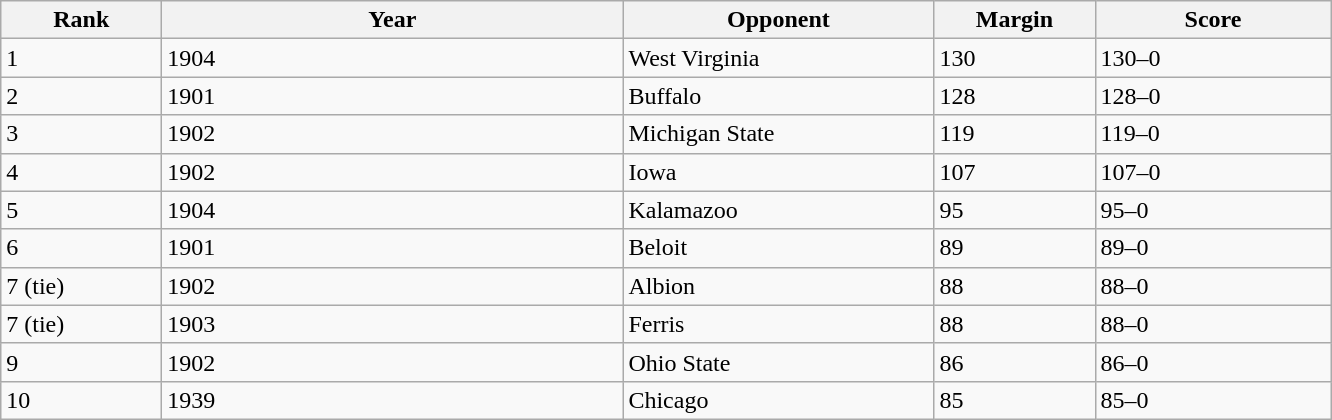<table class="wikitable sortable">
<tr>
<th width="100">Rank</th>
<th width="300">Year</th>
<th width="200">Opponent</th>
<th width="100">Margin</th>
<th width="150">Score</th>
</tr>
<tr>
<td>1</td>
<td>1904</td>
<td>West Virginia</td>
<td>130</td>
<td>130–0</td>
</tr>
<tr>
<td>2</td>
<td>1901</td>
<td>Buffalo</td>
<td>128</td>
<td>128–0</td>
</tr>
<tr>
<td>3</td>
<td>1902</td>
<td>Michigan State</td>
<td>119</td>
<td>119–0</td>
</tr>
<tr>
<td>4</td>
<td>1902</td>
<td>Iowa</td>
<td>107</td>
<td>107–0</td>
</tr>
<tr>
<td>5</td>
<td>1904</td>
<td>Kalamazoo</td>
<td>95</td>
<td>95–0</td>
</tr>
<tr>
<td>6</td>
<td>1901</td>
<td>Beloit</td>
<td>89</td>
<td>89–0</td>
</tr>
<tr>
<td>7 (tie)</td>
<td>1902</td>
<td>Albion</td>
<td>88</td>
<td>88–0</td>
</tr>
<tr>
<td>7 (tie)</td>
<td>1903</td>
<td>Ferris</td>
<td>88</td>
<td>88–0</td>
</tr>
<tr>
<td>9</td>
<td>1902</td>
<td>Ohio State</td>
<td>86</td>
<td>86–0</td>
</tr>
<tr>
<td>10</td>
<td>1939</td>
<td>Chicago</td>
<td>85</td>
<td>85–0</td>
</tr>
</table>
